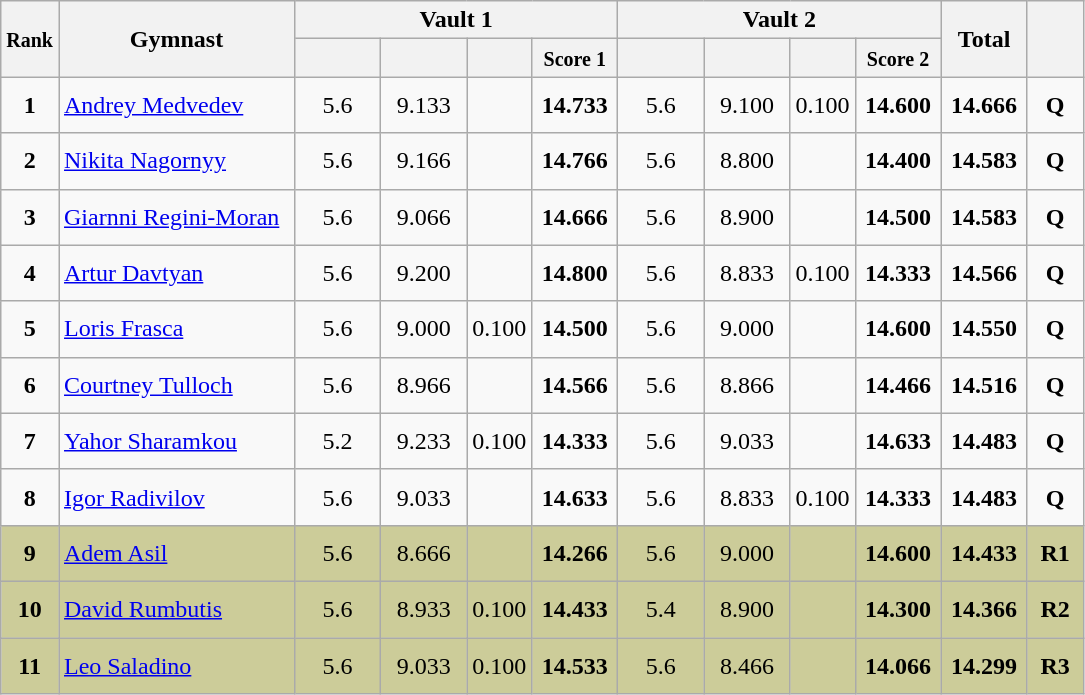<table style="text-align:center;" class="wikitable sortable">
<tr>
<th style="width:15px;" rowspan="2"><small>Rank</small></th>
<th style="width:150px;" rowspan="2">Gymnast</th>
<th colspan="4">Vault 1</th>
<th colspan="4">Vault 2</th>
<th style="width:50px;" rowspan="2">Total</th>
<th style="width:30px;" rowspan="2"><small></small></th>
</tr>
<tr>
<th style="width:50px;"><small></small></th>
<th style="width:50px;"><small></small></th>
<th style="width:20px;"><small></small></th>
<th style="width:50px;"><small>Score 1</small></th>
<th style="width:50px;"><small></small></th>
<th style="width:50px;"><small></small></th>
<th style="width:20px;"><small></small></th>
<th style="width:50px;"><small>Score 2</small></th>
</tr>
<tr>
<td scope="row" style="text-align:center"><strong>1</strong></td>
<td style="height:30px; text-align:left;"> <a href='#'>Andrey Medvedev</a></td>
<td>5.6</td>
<td>9.133</td>
<td></td>
<td><strong>14.733</strong></td>
<td>5.6</td>
<td>9.100</td>
<td>0.100</td>
<td><strong>14.600</strong></td>
<td><strong>14.666</strong></td>
<td><strong>Q</strong></td>
</tr>
<tr>
<td scope="row" style="text-align:center"><strong>2</strong></td>
<td style="height:30px; text-align:left;"> <a href='#'>Nikita Nagornyy</a></td>
<td>5.6</td>
<td>9.166</td>
<td></td>
<td><strong>14.766</strong></td>
<td>5.6</td>
<td>8.800</td>
<td></td>
<td><strong>14.400</strong></td>
<td><strong>14.583</strong></td>
<td><strong>Q</strong></td>
</tr>
<tr>
<td scope="row" style="text-align:center"><strong>3</strong></td>
<td style="height:30px; text-align:left;"> <a href='#'>Giarnni Regini-Moran</a></td>
<td>5.6</td>
<td>9.066</td>
<td></td>
<td><strong>14.666</strong></td>
<td>5.6</td>
<td>8.900</td>
<td></td>
<td><strong>14.500</strong></td>
<td><strong>14.583</strong></td>
<td><strong>Q</strong></td>
</tr>
<tr>
<td scope="row" style="text-align:center"><strong>4</strong></td>
<td style="height:30px; text-align:left;"> <a href='#'>Artur Davtyan</a></td>
<td>5.6</td>
<td>9.200</td>
<td></td>
<td><strong>14.800</strong></td>
<td>5.6</td>
<td>8.833</td>
<td>0.100</td>
<td><strong>14.333</strong></td>
<td><strong>14.566</strong></td>
<td><strong>Q</strong></td>
</tr>
<tr>
<td scope="row" style="text-align:center"><strong>5</strong></td>
<td style="height:30px; text-align:left;"> <a href='#'>Loris Frasca</a></td>
<td>5.6</td>
<td>9.000</td>
<td>0.100</td>
<td><strong>14.500</strong></td>
<td>5.6</td>
<td>9.000</td>
<td></td>
<td><strong>14.600</strong></td>
<td><strong>14.550</strong></td>
<td><strong>Q</strong></td>
</tr>
<tr>
<td scope="row" style="text-align:center"><strong>6</strong></td>
<td style="height:30px; text-align:left;"> <a href='#'>Courtney Tulloch</a></td>
<td>5.6</td>
<td>8.966</td>
<td></td>
<td><strong>14.566</strong></td>
<td>5.6</td>
<td>8.866</td>
<td></td>
<td><strong>14.466</strong></td>
<td><strong>14.516</strong></td>
<td><strong>Q</strong></td>
</tr>
<tr>
<td scope="row" style="text-align:center"><strong>7</strong></td>
<td style="height:30px; text-align:left;"> <a href='#'>Yahor Sharamkou</a></td>
<td>5.2</td>
<td>9.233</td>
<td>0.100</td>
<td><strong>14.333</strong></td>
<td>5.6</td>
<td>9.033</td>
<td></td>
<td><strong>14.633</strong></td>
<td><strong>14.483</strong></td>
<td><strong>Q</strong></td>
</tr>
<tr>
<td scope="row" style="text-align:center"><strong>8</strong></td>
<td style="height:30px; text-align:left;"> <a href='#'>Igor Radivilov</a></td>
<td>5.6</td>
<td>9.033</td>
<td></td>
<td><strong>14.633</strong></td>
<td>5.6</td>
<td>8.833</td>
<td>0.100</td>
<td><strong>14.333</strong></td>
<td><strong>14.483</strong></td>
<td><strong>Q</strong></td>
</tr>
<tr style="background:#cccc99;">
<td scope="row" style="text-align:center"><strong>9</strong></td>
<td style="height:30px; text-align:left;"> <a href='#'>Adem Asil</a></td>
<td>5.6</td>
<td>8.666</td>
<td></td>
<td><strong>14.266</strong></td>
<td>5.6</td>
<td>9.000</td>
<td></td>
<td><strong>14.600</strong></td>
<td><strong>14.433</strong></td>
<td><strong>R1</strong></td>
</tr>
<tr style="background:#cccc99;">
<td scope="row" style="text-align:center"><strong>10</strong></td>
<td style="height:30px; text-align:left;"> <a href='#'>David Rumbutis</a></td>
<td>5.6</td>
<td>8.933</td>
<td>0.100</td>
<td><strong>14.433</strong></td>
<td>5.4</td>
<td>8.900</td>
<td></td>
<td><strong>14.300</strong></td>
<td><strong>14.366</strong></td>
<td><strong>R2</strong></td>
</tr>
<tr style="background:#cccc99;">
<td scope="row" style="text-align:center"><strong>11</strong></td>
<td style="height:30px; text-align:left;"> <a href='#'>Leo Saladino</a></td>
<td>5.6</td>
<td>9.033</td>
<td>0.100</td>
<td><strong>14.533</strong></td>
<td>5.6</td>
<td>8.466</td>
<td></td>
<td><strong>14.066</strong></td>
<td><strong>14.299</strong></td>
<td><strong>R3</strong></td>
</tr>
</table>
